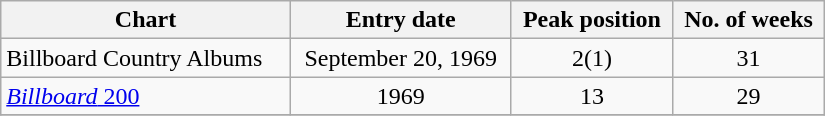<table border=1 cellspacing=0 cellpadding=2 width="550px" class="wikitable">
<tr>
<th align="center">Chart</th>
<th align="center">Entry date</th>
<th align="center">Peak position</th>
<th align="center">No. of weeks</th>
</tr>
<tr>
<td align="left">Billboard Country Albums</td>
<td align="center">September 20, 1969</td>
<td align="center">2(1)</td>
<td align="center">31</td>
</tr>
<tr>
<td align="left"><a href='#'><em>Billboard</em> 200</a></td>
<td align="center">1969</td>
<td align="center">13</td>
<td align="center">29</td>
</tr>
<tr>
</tr>
</table>
